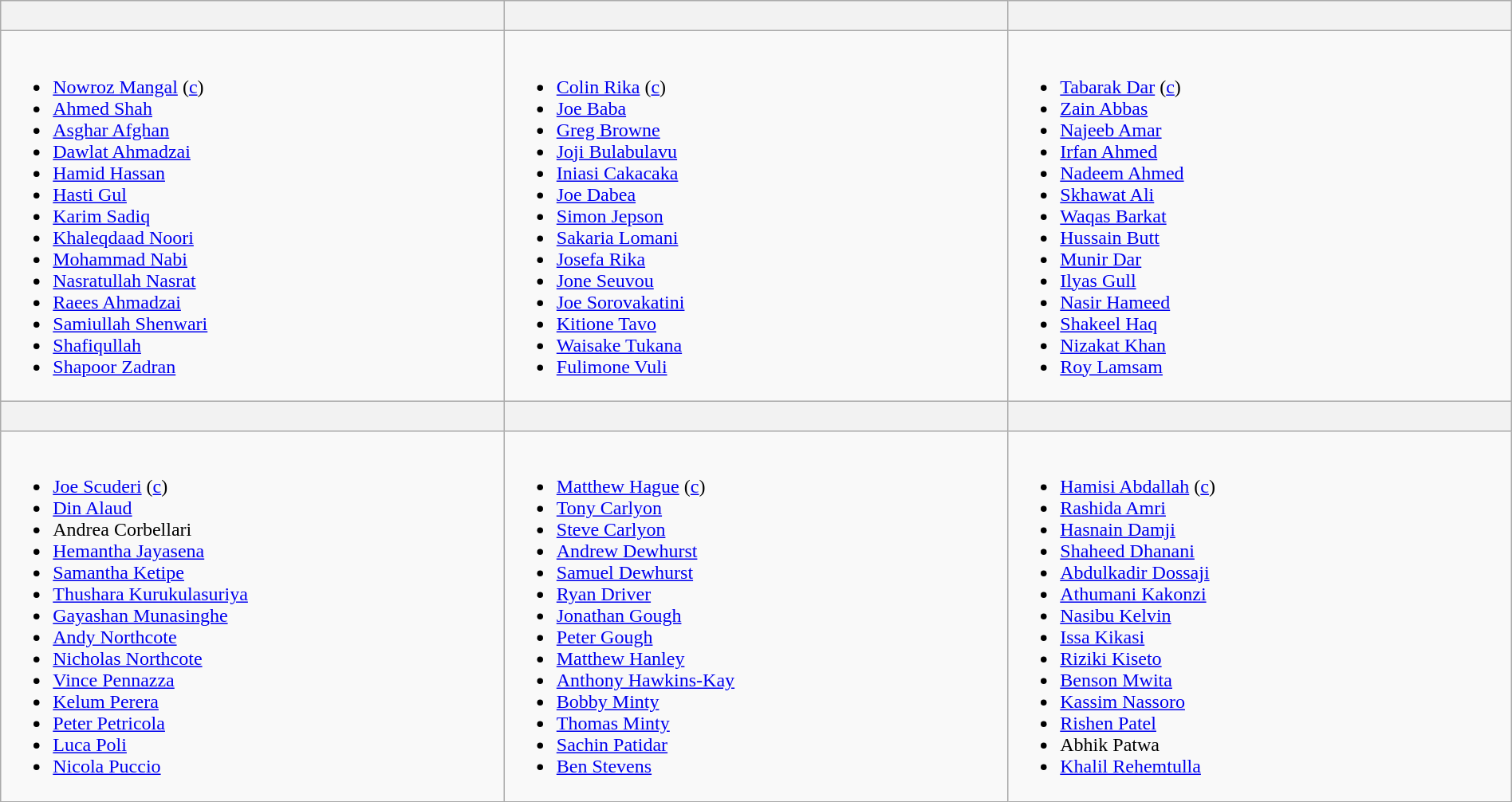<table class="wikitable" width="100%">
<tr>
<th width=33%><br><small></small></th>
<th width=33%><br><small></small></th>
<th width=33%><br><small></small></th>
</tr>
<tr>
<td valign=top><br><ul><li><a href='#'>Nowroz Mangal</a> (<a href='#'>c</a>)</li><li><a href='#'>Ahmed Shah</a></li><li><a href='#'>Asghar Afghan</a></li><li><a href='#'>Dawlat Ahmadzai</a></li><li><a href='#'>Hamid Hassan</a></li><li><a href='#'>Hasti Gul</a></li><li><a href='#'>Karim Sadiq</a></li><li><a href='#'>Khaleqdaad Noori</a></li><li><a href='#'>Mohammad Nabi</a></li><li><a href='#'>Nasratullah Nasrat</a></li><li><a href='#'>Raees Ahmadzai</a></li><li><a href='#'>Samiullah Shenwari</a></li><li><a href='#'>Shafiqullah</a></li><li><a href='#'>Shapoor Zadran</a></li></ul></td>
<td valign=top><br><ul><li><a href='#'>Colin Rika</a> (<a href='#'>c</a>)</li><li><a href='#'>Joe Baba</a></li><li><a href='#'>Greg Browne</a></li><li><a href='#'>Joji Bulabulavu</a></li><li><a href='#'>Iniasi Cakacaka</a></li><li><a href='#'>Joe Dabea</a></li><li><a href='#'>Simon Jepson</a></li><li><a href='#'>Sakaria Lomani</a></li><li><a href='#'>Josefa Rika</a></li><li><a href='#'>Jone Seuvou</a></li><li><a href='#'>Joe Sorovakatini</a></li><li><a href='#'>Kitione Tavo</a></li><li><a href='#'>Waisake Tukana</a></li><li><a href='#'>Fulimone Vuli</a></li></ul></td>
<td valign=top><br><ul><li><a href='#'>Tabarak Dar</a> (<a href='#'>c</a>)</li><li><a href='#'>Zain Abbas</a></li><li><a href='#'>Najeeb Amar</a></li><li><a href='#'>Irfan Ahmed</a></li><li><a href='#'>Nadeem Ahmed</a></li><li><a href='#'>Skhawat Ali</a></li><li><a href='#'>Waqas Barkat</a></li><li><a href='#'>Hussain Butt</a></li><li><a href='#'>Munir Dar</a></li><li><a href='#'>Ilyas Gull</a></li><li><a href='#'>Nasir Hameed</a></li><li><a href='#'>Shakeel Haq</a></li><li><a href='#'>Nizakat Khan</a></li><li><a href='#'>Roy Lamsam</a></li></ul></td>
</tr>
<tr>
<th width=33%><br><small></small></th>
<th width=33%><br><small></small></th>
<th width=33%><br><small></small></th>
</tr>
<tr>
<td valign=top><br><ul><li><a href='#'>Joe Scuderi</a> (<a href='#'>c</a>)</li><li><a href='#'>Din Alaud</a></li><li>Andrea Corbellari</li><li><a href='#'>Hemantha Jayasena</a></li><li><a href='#'>Samantha Ketipe</a></li><li><a href='#'>Thushara Kurukulasuriya</a></li><li><a href='#'>Gayashan Munasinghe</a></li><li><a href='#'>Andy Northcote</a></li><li><a href='#'>Nicholas Northcote</a></li><li><a href='#'>Vince Pennazza</a></li><li><a href='#'>Kelum Perera</a></li><li><a href='#'>Peter Petricola</a></li><li><a href='#'>Luca Poli</a></li><li><a href='#'>Nicola Puccio</a></li></ul></td>
<td valign=top><br><ul><li><a href='#'>Matthew Hague</a> (<a href='#'>c</a>)</li><li><a href='#'>Tony Carlyon</a></li><li><a href='#'>Steve Carlyon</a></li><li><a href='#'>Andrew Dewhurst</a></li><li><a href='#'>Samuel Dewhurst</a></li><li><a href='#'>Ryan Driver</a></li><li><a href='#'>Jonathan Gough</a></li><li><a href='#'>Peter Gough</a></li><li><a href='#'>Matthew Hanley</a></li><li><a href='#'>Anthony Hawkins-Kay</a></li><li><a href='#'>Bobby Minty</a></li><li><a href='#'>Thomas Minty</a></li><li><a href='#'>Sachin Patidar</a></li><li><a href='#'>Ben Stevens</a></li></ul></td>
<td valign=top><br><ul><li><a href='#'>Hamisi Abdallah</a> (<a href='#'>c</a>)</li><li><a href='#'>Rashida Amri</a></li><li><a href='#'>Hasnain Damji</a></li><li><a href='#'>Shaheed Dhanani</a></li><li><a href='#'>Abdulkadir Dossaji</a></li><li><a href='#'>Athumani Kakonzi</a></li><li><a href='#'>Nasibu Kelvin</a></li><li><a href='#'>Issa Kikasi</a></li><li><a href='#'>Riziki Kiseto</a></li><li><a href='#'>Benson Mwita</a></li><li><a href='#'>Kassim Nassoro</a></li><li><a href='#'>Rishen Patel</a></li><li>Abhik Patwa</li><li><a href='#'>Khalil Rehemtulla</a></li></ul></td>
</tr>
</table>
